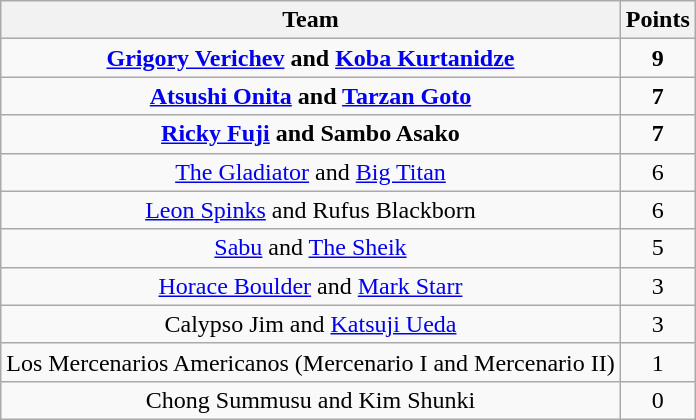<table class="wikitable" style="text-align:center">
<tr>
<th>Team</th>
<th>Points</th>
</tr>
<tr>
<td><strong><a href='#'>Grigory Verichev</a> and <a href='#'>Koba Kurtanidze</a></strong></td>
<td><strong>9</strong></td>
</tr>
<tr>
<td><strong><a href='#'>Atsushi Onita</a> and <a href='#'>Tarzan Goto</a></strong></td>
<td><strong>7</strong></td>
</tr>
<tr>
<td><strong><a href='#'>Ricky Fuji</a> and Sambo Asako</strong></td>
<td><strong>7</strong></td>
</tr>
<tr>
<td><a href='#'>The Gladiator</a> and <a href='#'>Big Titan</a></td>
<td>6</td>
</tr>
<tr>
<td><a href='#'>Leon Spinks</a> and Rufus Blackborn</td>
<td>6</td>
</tr>
<tr>
<td><a href='#'>Sabu</a> and <a href='#'>The Sheik</a></td>
<td>5</td>
</tr>
<tr>
<td><a href='#'>Horace Boulder</a> and <a href='#'>Mark Starr</a></td>
<td>3</td>
</tr>
<tr>
<td>Calypso Jim and <a href='#'>Katsuji Ueda</a></td>
<td>3</td>
</tr>
<tr>
<td>Los Mercenarios Americanos (Mercenario I and Mercenario II)</td>
<td>1</td>
</tr>
<tr>
<td>Chong Summusu and Kim Shunki</td>
<td>0</td>
</tr>
</table>
